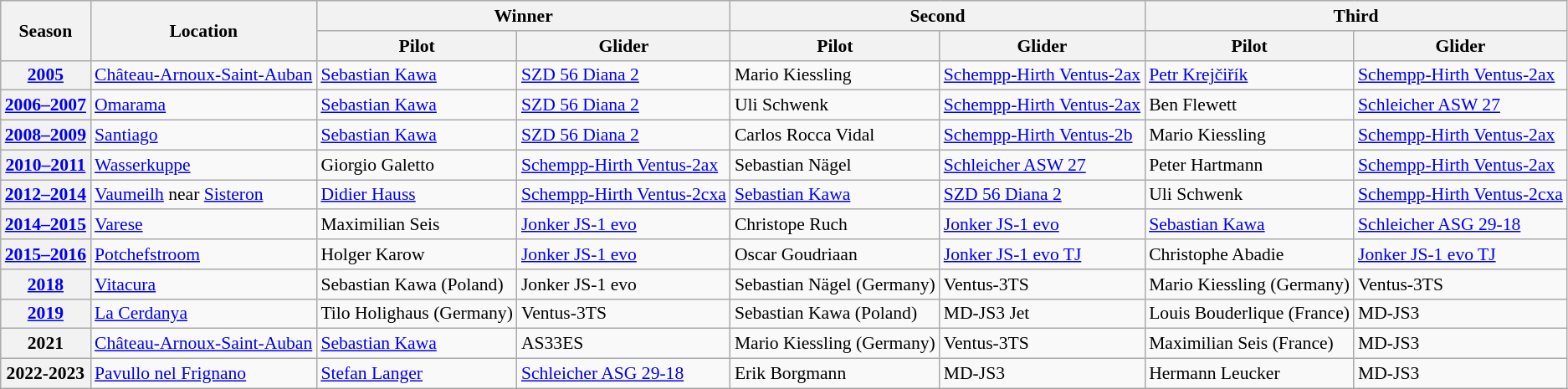<table class="wikitable" style="font-size:90%;">
<tr>
<th rowspan=2>Season</th>
<th rowspan=2>Location</th>
<th colspan=2>Winner</th>
<th colspan=2>Second</th>
<th colspan=2>Third</th>
</tr>
<tr>
<th>Pilot</th>
<th>Glider</th>
<th>Pilot</th>
<th>Glider</th>
<th>Pilot</th>
<th>Glider</th>
</tr>
<tr>
<th><a href='#'>2005</a></th>
<td> <a href='#'>Château-Arnoux-Saint-Auban</a></td>
<td> <a href='#'>Sebastian Kawa</a></td>
<td><a href='#'>SZD 56 Diana 2</a></td>
<td> Mario Kiessling</td>
<td><a href='#'>Schempp-Hirth Ventus-2ax</a></td>
<td> <a href='#'>Petr Krejčiřík</a></td>
<td><a href='#'>Schempp-Hirth Ventus-2ax</a></td>
</tr>
<tr>
<th><a href='#'>2006–2007</a></th>
<td> <a href='#'>Omarama</a></td>
<td> <a href='#'>Sebastian Kawa</a></td>
<td><a href='#'>SZD 56 Diana 2</a></td>
<td> Uli Schwenk</td>
<td><a href='#'>Schempp-Hirth Ventus-2ax</a></td>
<td> Ben Flewett</td>
<td><a href='#'>Schleicher ASW 27</a></td>
</tr>
<tr>
<th><a href='#'>2008–2009</a></th>
<td> <a href='#'>Santiago</a></td>
<td> <a href='#'>Sebastian Kawa</a></td>
<td><a href='#'>SZD 56 Diana 2</a></td>
<td> Carlos Rocca Vidal</td>
<td><a href='#'>Schempp-Hirth Ventus-2b</a></td>
<td> Mario Kiessling</td>
<td><a href='#'>Schempp-Hirth Ventus-2ax</a></td>
</tr>
<tr>
<th><a href='#'>2010–2011</a></th>
<td> <a href='#'>Wasserkuppe</a></td>
<td> Giorgio Galetto</td>
<td><a href='#'>Schempp-Hirth Ventus-2ax</a></td>
<td> Sebastian Nägel</td>
<td><a href='#'>Schleicher ASW 27</a></td>
<td> Peter Hartmann</td>
<td><a href='#'>Schempp-Hirth Ventus-2ax</a></td>
</tr>
<tr>
<th><a href='#'>2012–2014</a></th>
<td> <a href='#'>Vaumeilh</a> near <a href='#'>Sisteron</a></td>
<td> <a href='#'>Didier Hauss</a></td>
<td><a href='#'>Schempp-Hirth Ventus-2cxa</a></td>
<td> <a href='#'>Sebastian Kawa</a></td>
<td><a href='#'>SZD 56 Diana 2</a></td>
<td> Uli Schwenk</td>
<td><a href='#'>Schempp-Hirth Ventus-2cxa</a></td>
</tr>
<tr>
<th><a href='#'>2014–2015</a></th>
<td> <a href='#'>Varese</a></td>
<td> Maximilian Seis</td>
<td><a href='#'>Jonker JS-1 evo</a></td>
<td> Christope Ruch</td>
<td><a href='#'>Jonker JS-1 evo</a></td>
<td> <a href='#'>Sebastian Kawa</a></td>
<td><a href='#'>Schleicher ASG 29-18</a></td>
</tr>
<tr>
<th><a href='#'>2015–2016</a></th>
<td> <a href='#'>Potchefstroom</a></td>
<td> Holger Karow</td>
<td><a href='#'>Jonker JS-1 evo</a></td>
<td> Oscar Goudriaan</td>
<td><a href='#'>Jonker JS-1 evo TJ</a></td>
<td> Christophe Abadie</td>
<td><a href='#'>Jonker JS-1 evo TJ</a></td>
</tr>
<tr>
<th><a href='#'>2018</a></th>
<td> <a href='#'>Vitacura</a></td>
<td>Sebastian Kawa (Poland)</td>
<td>Jonker JS-1 evo</td>
<td>Sebastian Nägel (Germany)</td>
<td>Ventus-3TS</td>
<td>Mario Kiessling (Germany)</td>
<td>Ventus-3TS</td>
</tr>
<tr>
<th><a href='#'>2019</a></th>
<td> <a href='#'>La Cerdanya</a></td>
<td>Tilo Holighaus (Germany)</td>
<td>Ventus-3TS</td>
<td>Sebastian Kawa (Poland)</td>
<td>MD-JS3 Jet</td>
<td>Louis Bouderlique (France)</td>
<td>MD-JS3</td>
</tr>
<tr>
<th>2021</th>
<td> <a href='#'>Château-Arnoux-Saint-Auban</a></td>
<td> <a href='#'>Sebastian Kawa</a></td>
<td>AS33ES</td>
<td>Mario Kiessling (Germany)</td>
<td>Ventus-3TS</td>
<td>Maximilian Seis (France)</td>
<td>MD-JS3</td>
</tr>
<tr>
<th>2022-2023</th>
<td> <a href='#'>Pavullo nel Frignano</a></td>
<td> <a href='#'>Stefan Langer</a></td>
<td><a href='#'>Schleicher ASG 29-18</a></td>
<td>Erik Borgmann</td>
<td>MD-JS3</td>
<td>Hermann Leucker</td>
<td>MD-JS3</td>
</tr>
</table>
